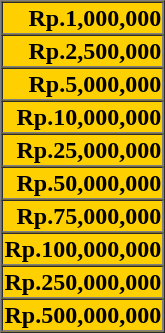<table border=1 cellspacing=0 cellpadding=1 width=100px bgcolor=#FFED00|->
<tr>
<td align=right><strong>Rp.1,000,000</strong></td>
</tr>
<tr>
<td align=right><strong>Rp.2,500,000</strong></td>
</tr>
<tr>
<td align=right><strong>Rp.5,000,000</strong></td>
</tr>
<tr>
<td align=right><strong>Rp.10,000,000</strong></td>
</tr>
<tr>
<td align=right><strong>Rp.25,000,000</strong></td>
</tr>
<tr>
<td align=right><strong>Rp.50,000,000</strong></td>
</tr>
<tr>
<td align=right><strong>Rp.75,000,000</strong></td>
</tr>
<tr>
<td align=right><strong>Rp.100,000,000</strong></td>
</tr>
<tr>
<td align=right><strong>Rp.250,000,000</strong></td>
</tr>
<tr>
<td align=right><strong>Rp.500,000,000</strong></td>
</tr>
</table>
